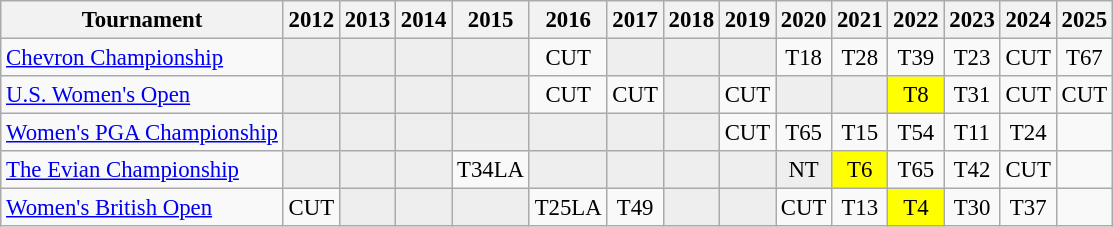<table class="wikitable" style="font-size:95%;text-align:center;">
<tr>
<th>Tournament</th>
<th>2012</th>
<th>2013</th>
<th>2014</th>
<th>2015</th>
<th>2016</th>
<th>2017</th>
<th>2018</th>
<th>2019</th>
<th>2020</th>
<th>2021</th>
<th>2022</th>
<th>2023</th>
<th>2024</th>
<th>2025</th>
</tr>
<tr>
<td align=left><a href='#'>Chevron Championship</a></td>
<td style="background:#eeeeee;"></td>
<td style="background:#eeeeee;"></td>
<td style="background:#eeeeee;"></td>
<td style="background:#eeeeee;"></td>
<td>CUT</td>
<td style="background:#eeeeee;"></td>
<td style="background:#eeeeee;"></td>
<td style="background:#eeeeee;"></td>
<td>T18</td>
<td>T28</td>
<td>T39</td>
<td>T23</td>
<td>CUT</td>
<td>T67</td>
</tr>
<tr>
<td align=left><a href='#'>U.S. Women's Open</a></td>
<td style="background:#eeeeee;"></td>
<td style="background:#eeeeee;"></td>
<td style="background:#eeeeee;"></td>
<td style="background:#eeeeee;"></td>
<td>CUT</td>
<td>CUT</td>
<td style="background:#eeeeee;"></td>
<td>CUT</td>
<td style="background:#eeeeee;"></td>
<td style="background:#eeeeee;"></td>
<td style="background:yellow;">T8</td>
<td>T31</td>
<td>CUT</td>
<td>CUT</td>
</tr>
<tr>
<td align=left><a href='#'>Women's PGA Championship</a></td>
<td style="background:#eeeeee;"></td>
<td style="background:#eeeeee;"></td>
<td style="background:#eeeeee;"></td>
<td style="background:#eeeeee;"></td>
<td style="background:#eeeeee;"></td>
<td style="background:#eeeeee;"></td>
<td style="background:#eeeeee;"></td>
<td>CUT</td>
<td>T65</td>
<td>T15</td>
<td>T54</td>
<td>T11</td>
<td>T24</td>
<td></td>
</tr>
<tr>
<td align=left><a href='#'>The Evian Championship</a></td>
<td style="background:#eeeeee;"></td>
<td style="background:#eeeeee;"></td>
<td style="background:#eeeeee;"></td>
<td>T34<span>LA</span></td>
<td style="background:#eeeeee;"></td>
<td style="background:#eeeeee;"></td>
<td style="background:#eeeeee;"></td>
<td style="background:#eeeeee;"></td>
<td style="background:#eeeeee;">NT</td>
<td style="background:yellow;">T6</td>
<td>T65</td>
<td>T42</td>
<td>CUT</td>
<td></td>
</tr>
<tr>
<td align=left><a href='#'>Women's British Open</a></td>
<td>CUT</td>
<td style="background:#eeeeee;"></td>
<td style="background:#eeeeee;"></td>
<td style="background:#eeeeee;"></td>
<td>T25<span>LA</span></td>
<td>T49</td>
<td style="background:#eeeeee;"></td>
<td style="background:#eeeeee;"></td>
<td>CUT</td>
<td>T13</td>
<td style="background:yellow;">T4</td>
<td>T30</td>
<td>T37</td>
<td></td>
</tr>
</table>
